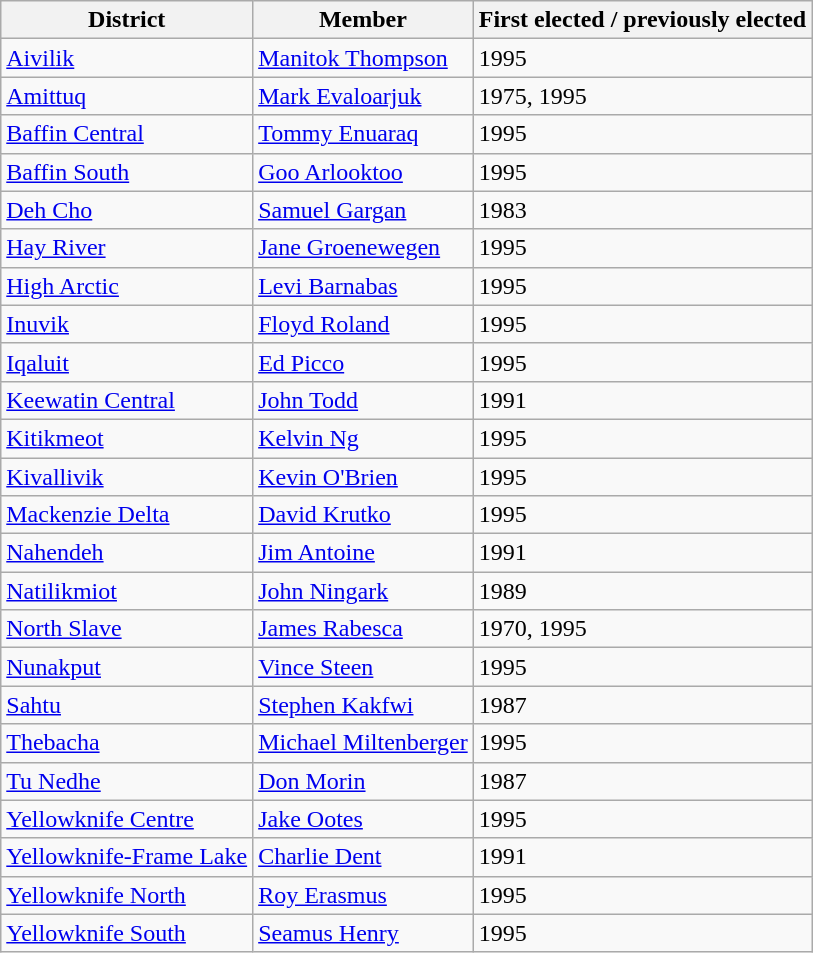<table class="wikitable sortable">
<tr>
<th>District</th>
<th>Member</th>
<th>First elected / previously elected</th>
</tr>
<tr>
<td><a href='#'>Aivilik</a></td>
<td><a href='#'>Manitok Thompson</a></td>
<td>1995</td>
</tr>
<tr>
<td><a href='#'>Amittuq</a></td>
<td><a href='#'>Mark Evaloarjuk</a></td>
<td>1975, 1995</td>
</tr>
<tr>
<td><a href='#'>Baffin Central</a></td>
<td><a href='#'>Tommy Enuaraq</a></td>
<td>1995</td>
</tr>
<tr>
<td><a href='#'>Baffin South</a></td>
<td><a href='#'>Goo Arlooktoo</a></td>
<td>1995</td>
</tr>
<tr>
<td><a href='#'>Deh Cho</a></td>
<td><a href='#'>Samuel Gargan</a></td>
<td>1983</td>
</tr>
<tr>
<td><a href='#'>Hay River</a></td>
<td><a href='#'>Jane Groenewegen</a></td>
<td>1995</td>
</tr>
<tr>
<td><a href='#'>High Arctic</a></td>
<td><a href='#'>Levi Barnabas</a></td>
<td>1995</td>
</tr>
<tr>
<td><a href='#'>Inuvik</a></td>
<td><a href='#'>Floyd Roland</a></td>
<td>1995</td>
</tr>
<tr>
<td><a href='#'>Iqaluit</a></td>
<td><a href='#'>Ed Picco</a></td>
<td>1995</td>
</tr>
<tr>
<td><a href='#'>Keewatin Central</a></td>
<td><a href='#'>John Todd</a></td>
<td>1991</td>
</tr>
<tr>
<td><a href='#'>Kitikmeot</a></td>
<td><a href='#'>Kelvin Ng</a></td>
<td>1995</td>
</tr>
<tr>
<td><a href='#'>Kivallivik</a></td>
<td><a href='#'>Kevin O'Brien</a></td>
<td>1995</td>
</tr>
<tr>
<td><a href='#'>Mackenzie Delta</a></td>
<td><a href='#'>David Krutko</a></td>
<td>1995</td>
</tr>
<tr>
<td><a href='#'>Nahendeh</a></td>
<td><a href='#'>Jim Antoine</a></td>
<td>1991</td>
</tr>
<tr>
<td><a href='#'>Natilikmiot</a></td>
<td><a href='#'>John Ningark</a></td>
<td>1989</td>
</tr>
<tr>
<td><a href='#'>North Slave</a></td>
<td><a href='#'>James Rabesca</a></td>
<td>1970, 1995</td>
</tr>
<tr>
<td><a href='#'>Nunakput</a></td>
<td><a href='#'>Vince Steen</a></td>
<td>1995</td>
</tr>
<tr>
<td><a href='#'>Sahtu</a></td>
<td><a href='#'>Stephen Kakfwi</a></td>
<td>1987</td>
</tr>
<tr>
<td><a href='#'>Thebacha</a></td>
<td><a href='#'>Michael Miltenberger</a></td>
<td>1995</td>
</tr>
<tr>
<td><a href='#'>Tu Nedhe</a></td>
<td><a href='#'>Don Morin</a></td>
<td>1987</td>
</tr>
<tr>
<td><a href='#'>Yellowknife Centre</a></td>
<td><a href='#'>Jake Ootes</a></td>
<td>1995</td>
</tr>
<tr>
<td><a href='#'>Yellowknife-Frame Lake</a></td>
<td><a href='#'>Charlie Dent</a></td>
<td>1991</td>
</tr>
<tr>
<td><a href='#'>Yellowknife North</a></td>
<td><a href='#'>Roy Erasmus</a></td>
<td>1995</td>
</tr>
<tr>
<td><a href='#'>Yellowknife South</a></td>
<td><a href='#'>Seamus Henry</a></td>
<td>1995</td>
</tr>
</table>
